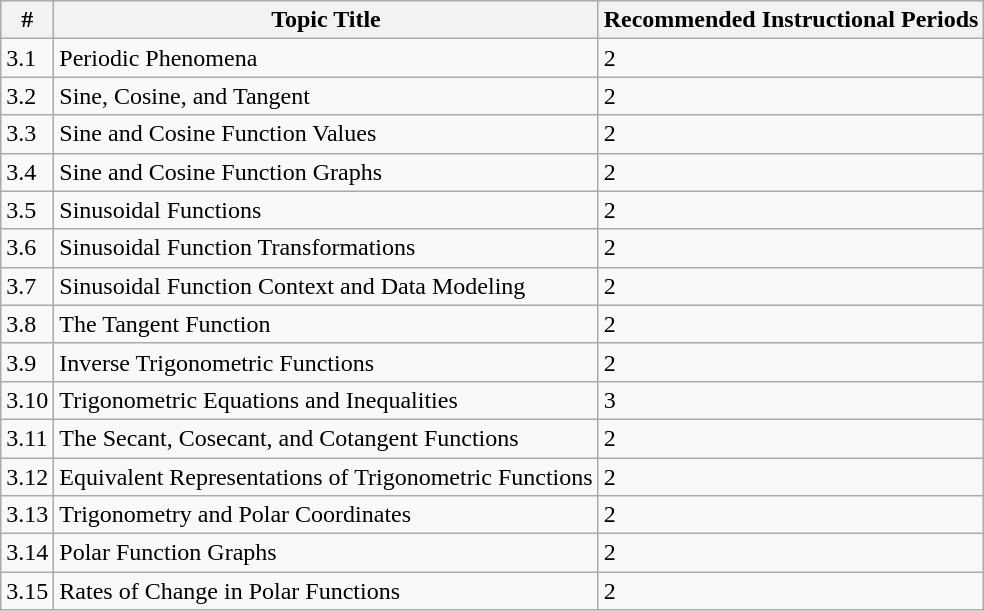<table class="wikitable">
<tr>
<th>#</th>
<th>Topic Title</th>
<th>Recommended Instructional Periods</th>
</tr>
<tr>
<td>3.1</td>
<td>Periodic Phenomena</td>
<td>2</td>
</tr>
<tr>
<td>3.2</td>
<td>Sine, Cosine, and Tangent</td>
<td>2</td>
</tr>
<tr>
<td>3.3</td>
<td>Sine and Cosine Function Values</td>
<td>2</td>
</tr>
<tr>
<td>3.4</td>
<td>Sine and Cosine Function Graphs</td>
<td>2</td>
</tr>
<tr>
<td>3.5</td>
<td>Sinusoidal Functions</td>
<td>2</td>
</tr>
<tr>
<td>3.6</td>
<td>Sinusoidal Function Transformations</td>
<td>2</td>
</tr>
<tr>
<td>3.7</td>
<td>Sinusoidal Function Context and Data Modeling</td>
<td>2</td>
</tr>
<tr>
<td>3.8</td>
<td>The Tangent Function</td>
<td>2</td>
</tr>
<tr>
<td>3.9</td>
<td>Inverse Trigonometric Functions</td>
<td>2</td>
</tr>
<tr>
<td>3.10</td>
<td>Trigonometric Equations and Inequalities</td>
<td>3</td>
</tr>
<tr>
<td>3.11</td>
<td>The Secant, Cosecant, and Cotangent Functions</td>
<td>2</td>
</tr>
<tr>
<td>3.12</td>
<td>Equivalent Representations of Trigonometric Functions</td>
<td>2</td>
</tr>
<tr>
<td>3.13</td>
<td>Trigonometry and Polar Coordinates</td>
<td>2</td>
</tr>
<tr>
<td>3.14</td>
<td>Polar Function Graphs</td>
<td>2</td>
</tr>
<tr>
<td>3.15</td>
<td>Rates of Change in Polar Functions</td>
<td>2</td>
</tr>
</table>
